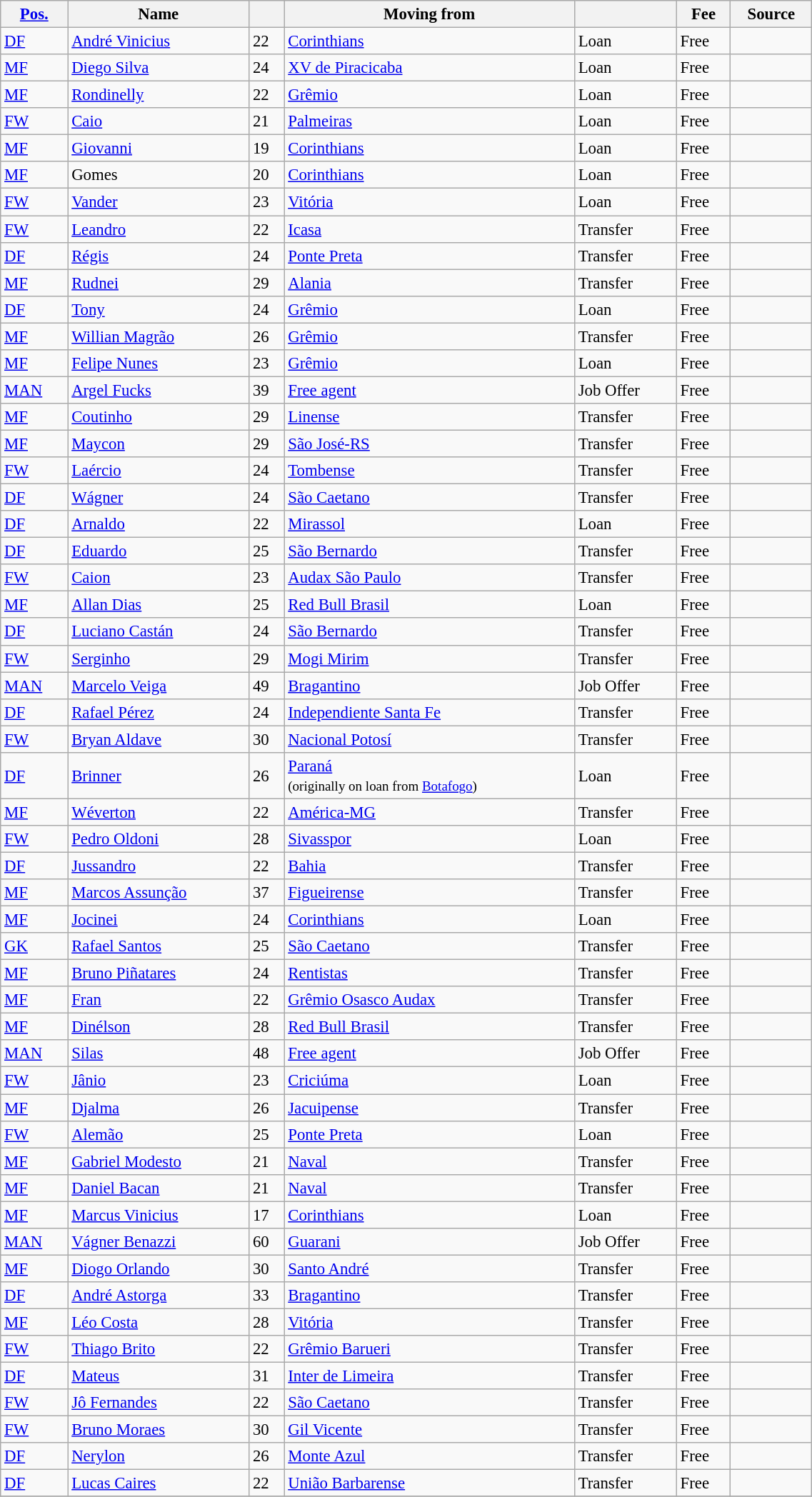<table class="wikitable sortable" style="width:60%; text-align:center; font-size:95%; text-align:left;">
<tr>
<th><a href='#'>Pos.</a></th>
<th>Name</th>
<th></th>
<th>Moving from</th>
<th></th>
<th>Fee</th>
<th>Source</th>
</tr>
<tr>
<td><a href='#'>DF</a></td>
<td style="text-align:left;"> <a href='#'>André Vinicius</a></td>
<td>22</td>
<td style="text-align:left;"><a href='#'>Corinthians</a></td>
<td>Loan</td>
<td>Free</td>
<td></td>
</tr>
<tr>
<td><a href='#'>MF</a></td>
<td style="text-align:left;"> <a href='#'>Diego Silva</a></td>
<td>24</td>
<td style="text-align:left;"><a href='#'>XV de Piracicaba</a></td>
<td>Loan</td>
<td>Free</td>
<td></td>
</tr>
<tr>
<td><a href='#'>MF</a></td>
<td style="text-align:left;"> <a href='#'>Rondinelly</a></td>
<td>22</td>
<td style="text-align:left;"><a href='#'>Grêmio</a></td>
<td>Loan</td>
<td>Free</td>
<td></td>
</tr>
<tr>
<td><a href='#'>FW</a></td>
<td style="text-align:left;"> <a href='#'>Caio</a></td>
<td>21</td>
<td style="text-align:left;"><a href='#'>Palmeiras</a></td>
<td>Loan</td>
<td>Free</td>
<td></td>
</tr>
<tr>
<td><a href='#'>MF</a></td>
<td style="text-align:left;"> <a href='#'>Giovanni</a></td>
<td>19</td>
<td style="text-align:left;"><a href='#'>Corinthians</a></td>
<td>Loan</td>
<td>Free</td>
<td></td>
</tr>
<tr>
<td><a href='#'>MF</a></td>
<td style="text-align:left;"> Gomes</td>
<td>20</td>
<td style="text-align:left;"><a href='#'>Corinthians</a></td>
<td>Loan</td>
<td>Free</td>
<td></td>
</tr>
<tr>
<td><a href='#'>FW</a></td>
<td style="text-align:left;"> <a href='#'>Vander</a></td>
<td>23</td>
<td style="text-align:left;"><a href='#'>Vitória</a></td>
<td>Loan</td>
<td>Free</td>
<td></td>
</tr>
<tr>
<td><a href='#'>FW</a></td>
<td style="text-align:left;"> <a href='#'>Leandro</a></td>
<td>22</td>
<td style="text-align:left;"><a href='#'>Icasa</a></td>
<td>Transfer</td>
<td>Free</td>
<td></td>
</tr>
<tr>
<td><a href='#'>DF</a></td>
<td style="text-align:left;"> <a href='#'>Régis</a></td>
<td>24</td>
<td style="text-align:left;"><a href='#'>Ponte Preta</a></td>
<td>Transfer</td>
<td>Free</td>
<td></td>
</tr>
<tr>
<td><a href='#'>MF</a></td>
<td style="text-align:left;"> <a href='#'>Rudnei</a></td>
<td>29</td>
<td style="text-align:left;"> <a href='#'>Alania</a></td>
<td>Transfer</td>
<td>Free</td>
<td></td>
</tr>
<tr>
<td><a href='#'>DF</a></td>
<td style="text-align:left;"> <a href='#'>Tony</a></td>
<td>24</td>
<td style="text-align:left;"><a href='#'>Grêmio</a></td>
<td>Loan</td>
<td>Free</td>
<td></td>
</tr>
<tr>
<td><a href='#'>MF</a></td>
<td style="text-align:left;"> <a href='#'>Willian Magrão</a></td>
<td>26</td>
<td style="text-align:left;"><a href='#'>Grêmio</a></td>
<td>Transfer</td>
<td>Free</td>
<td></td>
</tr>
<tr>
<td><a href='#'>MF</a></td>
<td style="text-align:left;"> <a href='#'>Felipe Nunes</a></td>
<td>23</td>
<td style="text-align:left;"><a href='#'>Grêmio</a></td>
<td>Loan</td>
<td>Free</td>
<td></td>
</tr>
<tr>
<td><a href='#'>MAN</a></td>
<td style="text-align:left;"> <a href='#'>Argel Fucks</a></td>
<td>39</td>
<td style="text-align:left;"><a href='#'>Free agent</a></td>
<td>Job Offer</td>
<td>Free</td>
<td></td>
</tr>
<tr>
<td><a href='#'>MF</a></td>
<td style="text-align:left;"> <a href='#'>Coutinho</a></td>
<td>29</td>
<td style="text-align:left;"><a href='#'>Linense</a></td>
<td>Transfer</td>
<td>Free</td>
<td></td>
</tr>
<tr>
<td><a href='#'>MF</a></td>
<td style="text-align:left;"> <a href='#'>Maycon</a></td>
<td>29</td>
<td style="text-align:left;"><a href='#'>São José-RS</a></td>
<td>Transfer</td>
<td>Free</td>
<td></td>
</tr>
<tr>
<td><a href='#'>FW</a></td>
<td style="text-align:left;"> <a href='#'>Laércio</a></td>
<td>24</td>
<td style="text-align:left;"><a href='#'>Tombense</a></td>
<td>Transfer</td>
<td>Free</td>
<td></td>
</tr>
<tr>
<td><a href='#'>DF</a></td>
<td style="text-align:left;"> <a href='#'>Wágner</a></td>
<td>24</td>
<td style="text-align:left;"><a href='#'>São Caetano</a></td>
<td>Transfer</td>
<td>Free</td>
<td></td>
</tr>
<tr>
<td><a href='#'>DF</a></td>
<td style="text-align:left;"> <a href='#'>Arnaldo</a></td>
<td>22</td>
<td style="text-align:left;"><a href='#'>Mirassol</a></td>
<td>Loan</td>
<td>Free</td>
<td></td>
</tr>
<tr>
<td><a href='#'>DF</a></td>
<td style="text-align:left;"> <a href='#'>Eduardo</a></td>
<td>25</td>
<td style="text-align:left;"><a href='#'>São Bernardo</a></td>
<td>Transfer</td>
<td>Free</td>
<td></td>
</tr>
<tr>
<td><a href='#'>FW</a></td>
<td style="text-align:left;"> <a href='#'>Caion</a></td>
<td>23</td>
<td style="text-align:left;"><a href='#'>Audax São Paulo</a></td>
<td>Transfer</td>
<td>Free</td>
<td></td>
</tr>
<tr>
<td><a href='#'>MF</a></td>
<td style="text-align:left;"> <a href='#'>Allan Dias</a></td>
<td>25</td>
<td style="text-align:left;"><a href='#'>Red Bull Brasil</a></td>
<td>Loan</td>
<td>Free</td>
<td></td>
</tr>
<tr>
<td><a href='#'>DF</a></td>
<td style="text-align:left;"> <a href='#'>Luciano Castán</a></td>
<td>24</td>
<td style="text-align:left;"><a href='#'>São Bernardo</a></td>
<td>Transfer</td>
<td>Free</td>
<td></td>
</tr>
<tr>
<td><a href='#'>FW</a></td>
<td style="text-align:left;"> <a href='#'>Serginho</a></td>
<td>29</td>
<td style="text-align:left;"><a href='#'>Mogi Mirim</a></td>
<td>Transfer</td>
<td>Free</td>
<td></td>
</tr>
<tr>
<td><a href='#'>MAN</a></td>
<td style="text-align:left;"> <a href='#'>Marcelo Veiga</a></td>
<td>49</td>
<td style="text-align:left;"><a href='#'>Bragantino</a></td>
<td>Job Offer</td>
<td>Free</td>
<td></td>
</tr>
<tr>
<td><a href='#'>DF</a></td>
<td style="text-align:left;"> <a href='#'>Rafael Pérez</a></td>
<td>24</td>
<td style="text-align:left;"> <a href='#'>Independiente Santa Fe</a></td>
<td>Transfer</td>
<td>Free</td>
<td></td>
</tr>
<tr>
<td><a href='#'>FW</a></td>
<td style="text-align:left;"> <a href='#'>Bryan Aldave</a></td>
<td>30</td>
<td style="text-align:left;"> <a href='#'>Nacional Potosí</a></td>
<td>Transfer</td>
<td>Free</td>
<td></td>
</tr>
<tr>
<td><a href='#'>DF</a></td>
<td style="text-align:left;"> <a href='#'>Brinner</a></td>
<td>26</td>
<td style="text-align:left;"><a href='#'>Paraná</a><br><small>(originally on loan from <a href='#'>Botafogo</a>)</small></td>
<td>Loan</td>
<td>Free</td>
<td></td>
</tr>
<tr>
<td><a href='#'>MF</a></td>
<td style="text-align:left;"> <a href='#'>Wéverton</a></td>
<td>22</td>
<td style="text-align:left;"><a href='#'>América-MG</a></td>
<td>Transfer</td>
<td>Free</td>
<td></td>
</tr>
<tr>
<td><a href='#'>FW</a></td>
<td style="text-align:left;"> <a href='#'>Pedro Oldoni</a></td>
<td>28</td>
<td style="text-align:left;"> <a href='#'>Sivasspor</a></td>
<td>Loan</td>
<td>Free</td>
<td></td>
</tr>
<tr>
<td><a href='#'>DF</a></td>
<td style="text-align:left;"> <a href='#'>Jussandro</a></td>
<td>22</td>
<td style="text-align:left;"><a href='#'>Bahia</a></td>
<td>Transfer</td>
<td>Free</td>
<td></td>
</tr>
<tr>
<td><a href='#'>MF</a></td>
<td style="text-align:left;"> <a href='#'>Marcos Assunção</a></td>
<td>37</td>
<td style="text-align:left;"><a href='#'>Figueirense</a></td>
<td>Transfer</td>
<td>Free</td>
<td></td>
</tr>
<tr>
<td><a href='#'>MF</a></td>
<td style="text-align:left;"> <a href='#'>Jocinei</a></td>
<td>24</td>
<td style="text-align:left;"><a href='#'>Corinthians</a></td>
<td>Loan</td>
<td>Free</td>
<td></td>
</tr>
<tr>
<td><a href='#'>GK</a></td>
<td style="text-align:left;"> <a href='#'>Rafael Santos</a></td>
<td>25</td>
<td style="text-align:left;"><a href='#'>São Caetano</a></td>
<td>Transfer</td>
<td>Free</td>
<td></td>
</tr>
<tr>
<td><a href='#'>MF</a></td>
<td style="text-align:left;"> <a href='#'>Bruno Piñatares</a></td>
<td>24</td>
<td style="text-align:left;"> <a href='#'>Rentistas</a></td>
<td>Transfer</td>
<td>Free</td>
<td></td>
</tr>
<tr>
<td><a href='#'>MF</a></td>
<td style="text-align:left;"> <a href='#'>Fran</a></td>
<td>22</td>
<td style="text-align:left;"><a href='#'>Grêmio Osasco Audax</a></td>
<td>Transfer</td>
<td>Free</td>
<td></td>
</tr>
<tr>
<td><a href='#'>MF</a></td>
<td style="text-align:left;"> <a href='#'>Dinélson</a></td>
<td>28</td>
<td style="text-align:left;"><a href='#'>Red Bull Brasil</a></td>
<td>Transfer</td>
<td>Free</td>
<td></td>
</tr>
<tr>
<td><a href='#'>MAN</a></td>
<td style="text-align:left;"> <a href='#'>Silas</a></td>
<td>48</td>
<td style="text-align:left;"><a href='#'>Free agent</a></td>
<td>Job Offer</td>
<td>Free</td>
<td></td>
</tr>
<tr>
<td><a href='#'>FW</a></td>
<td style="text-align:left;"> <a href='#'>Jânio</a></td>
<td>23</td>
<td style="text-align:left;"><a href='#'>Criciúma</a></td>
<td>Loan</td>
<td>Free</td>
<td></td>
</tr>
<tr>
<td><a href='#'>MF</a></td>
<td style="text-align:left;"> <a href='#'>Djalma</a></td>
<td>26</td>
<td style="text-align:left;"><a href='#'>Jacuipense</a></td>
<td>Transfer</td>
<td>Free</td>
<td></td>
</tr>
<tr>
<td><a href='#'>FW</a></td>
<td style="text-align:left;"> <a href='#'>Alemão</a></td>
<td>25</td>
<td style="text-align:left;"><a href='#'>Ponte Preta</a></td>
<td>Loan</td>
<td>Free</td>
<td></td>
</tr>
<tr>
<td><a href='#'>MF</a></td>
<td style="text-align:left;"> <a href='#'>Gabriel Modesto</a></td>
<td>21</td>
<td style="text-align:left;"> <a href='#'>Naval</a></td>
<td>Transfer</td>
<td>Free</td>
<td></td>
</tr>
<tr>
<td><a href='#'>MF</a></td>
<td style="text-align:left;"> <a href='#'>Daniel Bacan</a></td>
<td>21</td>
<td style="text-align:left;"> <a href='#'>Naval</a></td>
<td>Transfer</td>
<td>Free</td>
<td></td>
</tr>
<tr>
<td><a href='#'>MF</a></td>
<td style="text-align:left;"> <a href='#'>Marcus Vinicius</a></td>
<td>17</td>
<td style="text-align:left;"><a href='#'>Corinthians</a></td>
<td>Loan</td>
<td>Free</td>
<td></td>
</tr>
<tr>
<td><a href='#'>MAN</a></td>
<td style="text-align:left;"> <a href='#'>Vágner Benazzi</a></td>
<td>60</td>
<td style="text-align:left;"><a href='#'>Guarani</a></td>
<td>Job Offer</td>
<td>Free</td>
<td></td>
</tr>
<tr>
<td><a href='#'>MF</a></td>
<td style="text-align:left;"> <a href='#'>Diogo Orlando</a></td>
<td>30</td>
<td style="text-align:left;"><a href='#'>Santo André</a></td>
<td>Transfer</td>
<td>Free</td>
<td></td>
</tr>
<tr>
<td><a href='#'>DF</a></td>
<td style="text-align:left;"> <a href='#'>André Astorga</a></td>
<td>33</td>
<td style="text-align:left;"><a href='#'>Bragantino</a></td>
<td>Transfer</td>
<td>Free</td>
<td></td>
</tr>
<tr>
<td><a href='#'>MF</a></td>
<td style="text-align:left;"> <a href='#'>Léo Costa</a></td>
<td>28</td>
<td style="text-align:left;"><a href='#'>Vitória</a></td>
<td>Transfer</td>
<td>Free</td>
<td></td>
</tr>
<tr>
<td><a href='#'>FW</a></td>
<td style="text-align:left;"> <a href='#'>Thiago Brito</a></td>
<td>22</td>
<td style="text-align:left;"><a href='#'>Grêmio Barueri</a></td>
<td>Transfer</td>
<td>Free</td>
<td></td>
</tr>
<tr>
<td><a href='#'>DF</a></td>
<td style="text-align:left;"> <a href='#'>Mateus</a></td>
<td>31</td>
<td style="text-align:left;"><a href='#'>Inter de Limeira</a></td>
<td>Transfer</td>
<td>Free</td>
<td></td>
</tr>
<tr>
<td><a href='#'>FW</a></td>
<td style="text-align:left;"> <a href='#'>Jô Fernandes</a></td>
<td>22</td>
<td style="text-align:left;"><a href='#'>São Caetano</a></td>
<td>Transfer</td>
<td>Free</td>
<td></td>
</tr>
<tr>
<td><a href='#'>FW</a></td>
<td style="text-align:left;"> <a href='#'>Bruno Moraes</a></td>
<td>30</td>
<td style="text-align:left;"> <a href='#'>Gil Vicente</a></td>
<td>Transfer</td>
<td>Free</td>
<td></td>
</tr>
<tr>
<td><a href='#'>DF</a></td>
<td style="text-align:left;"> <a href='#'>Nerylon</a></td>
<td>26</td>
<td style="text-align:left;"><a href='#'>Monte Azul</a></td>
<td>Transfer</td>
<td>Free</td>
<td></td>
</tr>
<tr>
<td><a href='#'>DF</a></td>
<td style="text-align:left;"> <a href='#'>Lucas Caires</a></td>
<td>22</td>
<td style="text-align:left;"><a href='#'>União Barbarense</a></td>
<td>Transfer</td>
<td>Free</td>
<td></td>
</tr>
<tr>
</tr>
</table>
